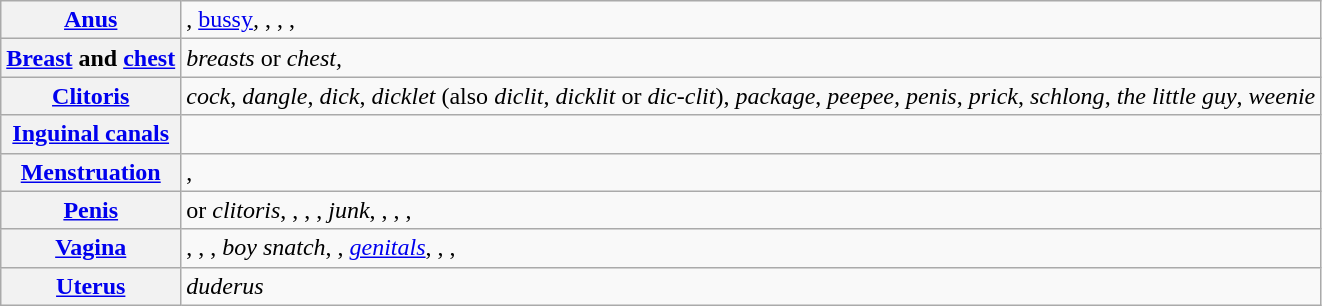<table class="wikitable">
<tr>
<th scope="row"><a href='#'>Anus</a></th>
<td>,<em> <a href='#'></em>bussy<em></a>, </em>, , , </td>
</tr>
<tr>
<th scope="row"><a href='#'>Breast</a> and <a href='#'>chest</a></th>
<td><em>breasts</em> or <em>chest,</em> </td>
</tr>
<tr>
<th scope="row"><a href='#'>Clitoris</a></th>
<td><em>cock</em>, <em>dangle</em>, <em>dick</em>, <em>dicklet</em> (also <em>diclit</em>, <em>dicklit</em> or <em>dic-clit</em>), <em>package</em>, <em>peepee, penis</em>, <em>prick</em>, <em>schlong</em>, <em>the little guy</em>, <em>weenie</em></td>
</tr>
<tr>
<th scope="row"><a href='#'>Inguinal canals</a></th>
<td></td>
</tr>
<tr>
<th scope="row"><a href='#'>Menstruation</a></th>
<td>, </td>
</tr>
<tr>
<th scope="row"><a href='#'>Penis</a></th>
<td> or <em>clitoris</em>, , , , <em>junk</em>, , , , <br></td>
</tr>
<tr>
<th scope="row"><a href='#'>Vagina</a></th>
<td>, , ,  <em>boy snatch</em>, , <em><a href='#'>genitals</a></em>, , , <br></td>
</tr>
<tr>
<th scope="row"><a href='#'>Uterus</a></th>
<td><em>duderus</em></td>
</tr>
</table>
